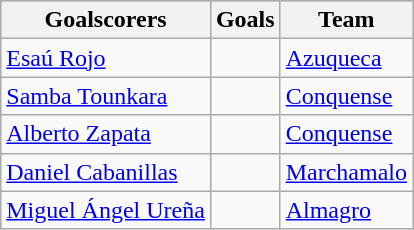<table class="wikitable sortable" class="wikitable">
<tr style="background:#ccc; text-align:center;">
<th>Goalscorers</th>
<th>Goals</th>
<th>Team</th>
</tr>
<tr>
<td> <a href='#'>Esaú Rojo</a></td>
<td></td>
<td><a href='#'>Azuqueca</a></td>
</tr>
<tr>
<td> <a href='#'>Samba Tounkara</a></td>
<td></td>
<td><a href='#'>Conquense</a></td>
</tr>
<tr>
<td> <a href='#'>Alberto Zapata</a></td>
<td></td>
<td><a href='#'>Conquense</a></td>
</tr>
<tr>
<td> <a href='#'>Daniel Cabanillas</a></td>
<td></td>
<td><a href='#'>Marchamalo</a></td>
</tr>
<tr>
<td> <a href='#'>Miguel Ángel Ureña</a></td>
<td></td>
<td><a href='#'>Almagro</a></td>
</tr>
</table>
